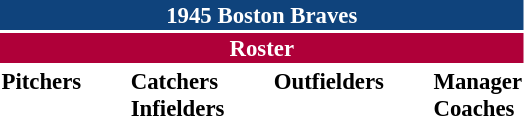<table class="toccolours" style="font-size: 95%;">
<tr>
<th colspan="10" style="background-color: #0f437c; color: white; text-align: center;">1945 Boston Braves</th>
</tr>
<tr>
<td colspan="10" style="background-color:#af0039; color: white; text-align: center;"><strong>Roster</strong></td>
</tr>
<tr>
<td valign="top"><strong>Pitchers</strong><br>



















</td>
<td width="25px"></td>
<td valign="top"><strong>Catchers</strong><br>



<strong>Infielders</strong>









</td>
<td width="25px"></td>
<td valign="top"><strong>Outfielders</strong><br>





</td>
<td width="25px"></td>
<td valign="top"><strong>Manager</strong><br>

<strong>Coaches</strong>

</td>
</tr>
</table>
